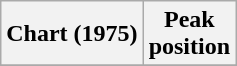<table class="wikitable sortable">
<tr>
<th align="left">Chart (1975)</th>
<th style="text-align:center;">Peak<br>position</th>
</tr>
<tr>
</tr>
</table>
